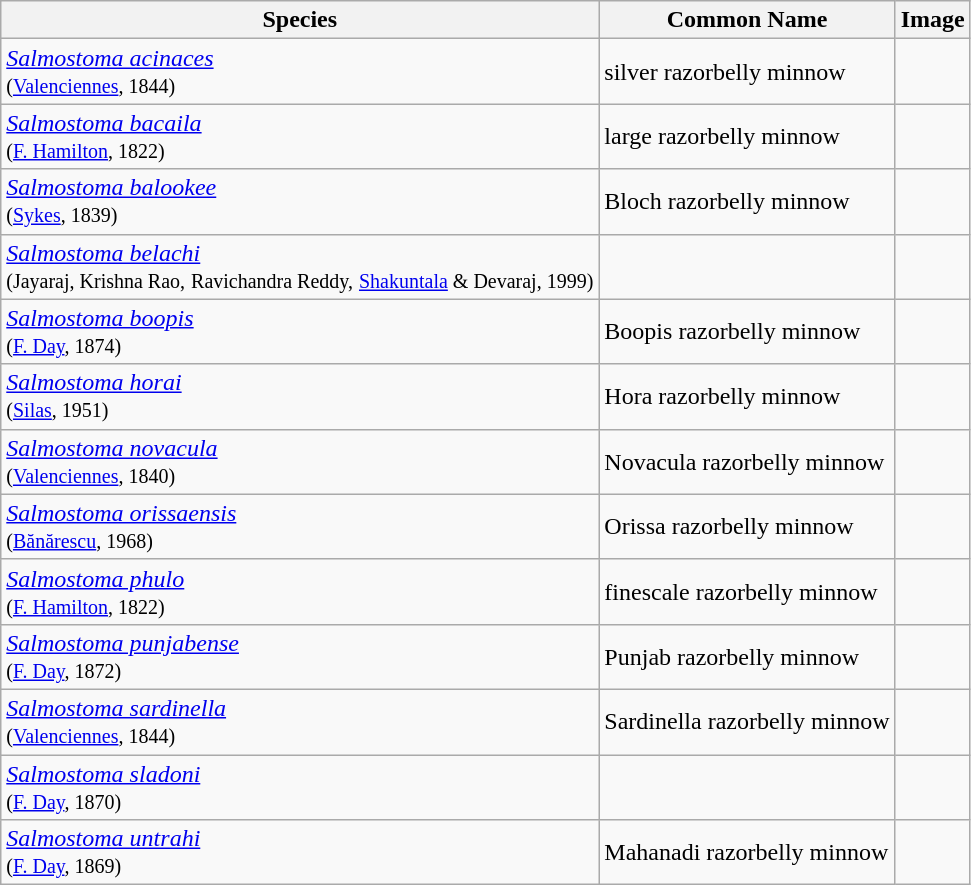<table class="wikitable sortable">
<tr>
<th>Species</th>
<th>Common Name</th>
<th>Image</th>
</tr>
<tr>
<td><em><a href='#'>Salmostoma acinaces</a></em><br><small>(<a href='#'>Valenciennes</a>, 1844)</small></td>
<td>silver razorbelly minnow</td>
<td></td>
</tr>
<tr>
<td><em><a href='#'>Salmostoma bacaila</a></em><br><small>(<a href='#'>F. Hamilton</a>, 1822)</small></td>
<td>large razorbelly minnow</td>
<td></td>
</tr>
<tr>
<td><em><a href='#'>Salmostoma balookee</a></em><br><small>(<a href='#'>Sykes</a>, 1839)</small></td>
<td>Bloch razorbelly minnow</td>
<td></td>
</tr>
<tr>
<td><em><a href='#'>Salmostoma belachi</a></em><br><small>(Jayaraj, Krishna Rao,</small> <small>Ravichandra Reddy,</small> <small><a href='#'>Shakuntala</a> & Devaraj, 1999)</small></td>
<td></td>
<td></td>
</tr>
<tr>
<td><em><a href='#'>Salmostoma boopis</a></em><br><small>(<a href='#'>F. Day</a>, 1874)</small></td>
<td>Boopis razorbelly minnow</td>
<td></td>
</tr>
<tr>
<td><em><a href='#'>Salmostoma horai</a></em><br><small>(<a href='#'>Silas</a>, 1951)</small></td>
<td>Hora razorbelly minnow</td>
<td></td>
</tr>
<tr>
<td><em><a href='#'>Salmostoma novacula</a></em><br><small>(<a href='#'>Valenciennes</a>, 1840)</small></td>
<td>Novacula razorbelly minnow</td>
<td></td>
</tr>
<tr>
<td><em><a href='#'>Salmostoma orissaensis</a></em><br><small>(<a href='#'>Bănărescu</a>, 1968)</small></td>
<td>Orissa razorbelly minnow</td>
<td></td>
</tr>
<tr>
<td><em><a href='#'>Salmostoma phulo</a></em><br><small>(<a href='#'>F. Hamilton</a>, 1822)</small></td>
<td>finescale razorbelly minnow</td>
<td></td>
</tr>
<tr>
<td><em><a href='#'>Salmostoma punjabense</a></em><br><small>(<a href='#'>F. Day</a>, 1872)</small></td>
<td>Punjab razorbelly minnow</td>
<td></td>
</tr>
<tr>
<td><em><a href='#'>Salmostoma sardinella</a></em><br><small>(<a href='#'>Valenciennes</a>, 1844)</small></td>
<td>Sardinella razorbelly minnow</td>
<td></td>
</tr>
<tr>
<td><em><a href='#'>Salmostoma sladoni</a></em><br><small>(<a href='#'>F. Day</a>, 1870)</small></td>
<td></td>
<td></td>
</tr>
<tr>
<td><em><a href='#'>Salmostoma untrahi</a></em><br><small>(<a href='#'>F. Day</a>, 1869)</small></td>
<td>Mahanadi razorbelly minnow</td>
<td></td>
</tr>
</table>
